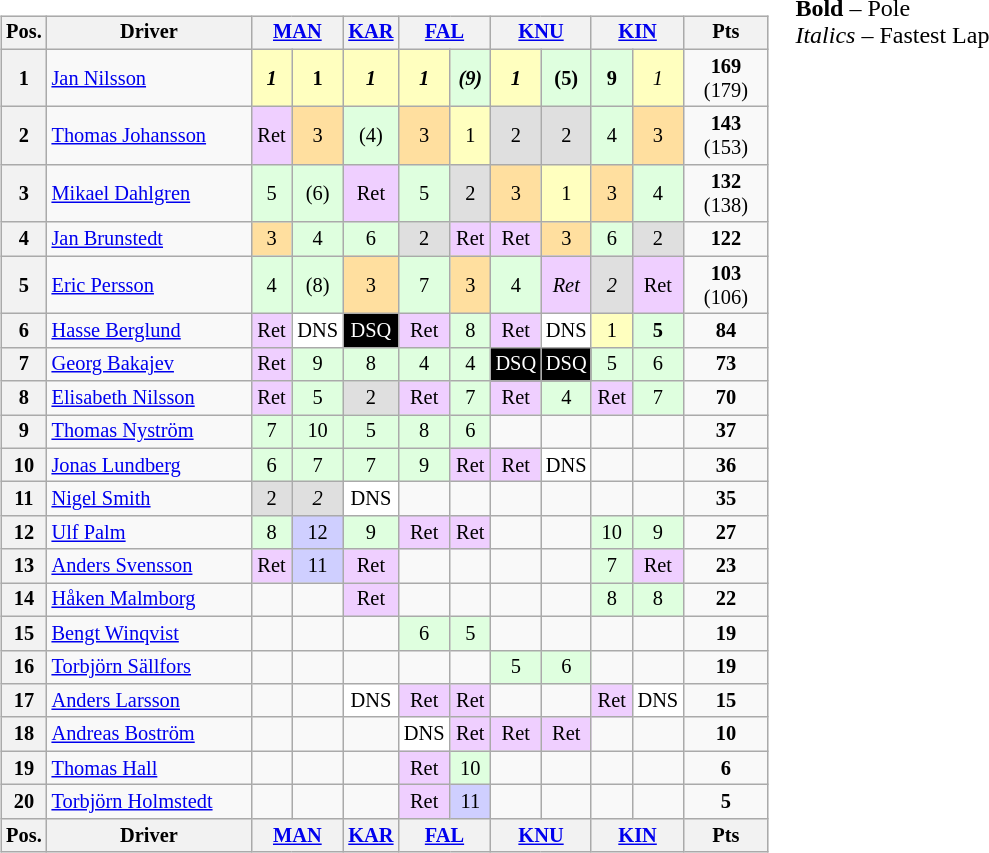<table>
<tr>
<td><br><table class="wikitable" style="font-size:85%; text-align:center">
<tr valign="top">
<th width="20" valign="middle">Pos.</th>
<th width="130" valign="middle">Driver</th>
<th width="55" colspan="2"><a href='#'>MAN</a></th>
<th width="27.5" colspan="1"><a href='#'>KAR</a></th>
<th width="55" colspan="2"><a href='#'>FAL</a></th>
<th width="55" colspan="2"><a href='#'>KNU</a></th>
<th width="55" colspan="2"><a href='#'>KIN</a></th>
<th width="50" valign="middle">Pts</th>
</tr>
<tr>
<th>1</th>
<td align="left"> <a href='#'>Jan Nilsson</a></td>
<td style="background:#ffffbf;" width="20"><strong><em>1</em></strong></td>
<td style="background:#ffffbf;" width="20"><strong>1</strong></td>
<td style="background:#ffffbf;" width="20"><strong><em>1</em></strong></td>
<td style="background:#ffffbf;" width="20"><strong><em>1</em></strong></td>
<td style="background:#dfffdf;"><strong><em>(9)</em></strong></td>
<td style="background:#ffffbf;" width="20"><strong><em>1</em></strong></td>
<td style="background:#dfffdf;"><strong>(5)</strong></td>
<td style="background:#dfffdf;"><strong>9</strong></td>
<td style="background:#ffffbf;" width="20"><em>1</em></td>
<td><strong>169 </strong> (179)</td>
</tr>
<tr>
<th>2</th>
<td align="left"> <a href='#'>Thomas Johansson</a></td>
<td style="background:#efcfff;">Ret</td>
<td style="background:#ffdf9f;">3</td>
<td style="background:#dfffdf;">(4)</td>
<td style="background:#ffdf9f;">3</td>
<td style="background:#ffffbf;" width="20">1</td>
<td style="background:#dfdfdf;">2</td>
<td style="background:#dfdfdf;">2</td>
<td style="background:#dfffdf;">4</td>
<td style="background:#ffdf9f;">3</td>
<td><strong>143 </strong> (153)</td>
</tr>
<tr>
<th>3</th>
<td align="left"> <a href='#'>Mikael Dahlgren</a></td>
<td style="background:#dfffdf;">5</td>
<td style="background:#dfffdf;">(6)</td>
<td style="background:#efcfff;">Ret</td>
<td style="background:#dfffdf;">5</td>
<td style="background:#dfdfdf;">2</td>
<td style="background:#ffdf9f;">3</td>
<td style="background:#ffffbf;" width="20">1</td>
<td style="background:#ffdf9f;">3</td>
<td style="background:#dfffdf;">4</td>
<td><strong>132 </strong> (138)</td>
</tr>
<tr>
<th>4</th>
<td align="left"> <a href='#'>Jan Brunstedt</a></td>
<td style="background:#ffdf9f;">3</td>
<td style="background:#dfffdf;">4</td>
<td style="background:#dfffdf;">6</td>
<td style="background:#dfdfdf;">2</td>
<td style="background:#efcfff;">Ret</td>
<td style="background:#efcfff;">Ret</td>
<td style="background:#ffdf9f;">3</td>
<td style="background:#dfffdf;">6</td>
<td style="background:#dfdfdf;">2</td>
<td><strong>122</strong></td>
</tr>
<tr>
<th>5</th>
<td align="left"> <a href='#'>Eric Persson</a></td>
<td style="background:#dfffdf;">4</td>
<td style="background:#dfffdf;">(8)</td>
<td style="background:#ffdf9f;">3</td>
<td style="background:#dfffdf;">7</td>
<td style="background:#ffdf9f;">3</td>
<td style="background:#dfffdf;">4</td>
<td style="background:#efcfff;"><em>Ret</em></td>
<td style="background:#dfdfdf;"><em>2</em></td>
<td style="background:#efcfff;">Ret</td>
<td><strong>103 </strong> (106)</td>
</tr>
<tr>
<th>6</th>
<td align="left"> <a href='#'>Hasse Berglund</a></td>
<td style="background:#efcfff;">Ret</td>
<td style="background:#ffffff;">DNS</td>
<td style="background:#000000; color:white">DSQ</td>
<td style="background:#efcfff;">Ret</td>
<td style="background:#dfffdf;">8</td>
<td style="background:#efcfff;">Ret</td>
<td style="background:#ffffff;">DNS</td>
<td style="background:#ffffbf;" width="20">1</td>
<td style="background:#dfffdf;"><strong>5</strong></td>
<td><strong>84</strong></td>
</tr>
<tr>
<th>7</th>
<td align="left"> <a href='#'>Georg Bakajev</a></td>
<td style="background:#efcfff;">Ret</td>
<td style="background:#dfffdf;">9</td>
<td style="background:#dfffdf;">8</td>
<td style="background:#dfffdf;">4</td>
<td style="background:#dfffdf;">4</td>
<td style="background:#000000; color:white">DSQ</td>
<td style="background:#000000; color:white">DSQ</td>
<td style="background:#dfffdf;">5</td>
<td style="background:#dfffdf;">6</td>
<td><strong>73</strong></td>
</tr>
<tr>
<th>8</th>
<td align="left"> <a href='#'>Elisabeth Nilsson</a></td>
<td style="background:#efcfff;">Ret</td>
<td style="background:#dfffdf;">5</td>
<td style="background:#dfdfdf;">2</td>
<td style="background:#efcfff;">Ret</td>
<td style="background:#dfffdf;">7</td>
<td style="background:#efcfff;">Ret</td>
<td style="background:#dfffdf;">4</td>
<td style="background:#efcfff;">Ret</td>
<td style="background:#dfffdf;">7</td>
<td><strong>70</strong></td>
</tr>
<tr>
<th>9</th>
<td align="left"> <a href='#'>Thomas Nyström</a></td>
<td style="background:#dfffdf;">7</td>
<td style="background:#dfffdf;">10</td>
<td style="background:#dfffdf;">5</td>
<td style="background:#dfffdf;">8</td>
<td style="background:#dfffdf;">6</td>
<td></td>
<td></td>
<td></td>
<td></td>
<td><strong>37</strong></td>
</tr>
<tr>
<th>10</th>
<td align="left"> <a href='#'>Jonas Lundberg</a></td>
<td style="background:#dfffdf;">6</td>
<td style="background:#dfffdf;">7</td>
<td style="background:#dfffdf;">7</td>
<td style="background:#dfffdf;">9</td>
<td style="background:#efcfff;">Ret</td>
<td style="background:#efcfff;">Ret</td>
<td style="background:#ffffff;">DNS</td>
<td></td>
<td></td>
<td><strong>36</strong></td>
</tr>
<tr>
<th>11</th>
<td align="left"> <a href='#'>Nigel Smith</a></td>
<td style="background:#dfdfdf;">2</td>
<td style="background:#dfdfdf;"><em>2</em></td>
<td style="background:#ffffff;">DNS</td>
<td></td>
<td></td>
<td></td>
<td></td>
<td></td>
<td></td>
<td><strong>35</strong></td>
</tr>
<tr>
<th>12</th>
<td align="left"> <a href='#'>Ulf Palm</a></td>
<td style="background:#dfffdf;">8</td>
<td style="background:#cfcfff;">12</td>
<td style="background:#dfffdf;">9</td>
<td style="background:#efcfff;">Ret</td>
<td style="background:#efcfff;">Ret</td>
<td></td>
<td></td>
<td style="background:#dfffdf;">10</td>
<td style="background:#dfffdf;">9</td>
<td><strong>27</strong></td>
</tr>
<tr>
<th>13</th>
<td align="left"> <a href='#'>Anders Svensson</a></td>
<td style="background:#efcfff;">Ret</td>
<td style="background:#cfcfff;">11</td>
<td style="background:#efcfff;">Ret</td>
<td></td>
<td></td>
<td></td>
<td></td>
<td style="background:#dfffdf;">7</td>
<td style="background:#efcfff;">Ret</td>
<td><strong>23</strong></td>
</tr>
<tr>
<th>14</th>
<td align="left"> <a href='#'>Håken Malmborg</a></td>
<td></td>
<td></td>
<td style="background:#efcfff;">Ret</td>
<td></td>
<td></td>
<td></td>
<td></td>
<td style="background:#dfffdf;">8</td>
<td style="background:#dfffdf;">8</td>
<td><strong>22</strong></td>
</tr>
<tr>
<th>15</th>
<td align="left"> <a href='#'>Bengt Winqvist</a></td>
<td></td>
<td></td>
<td></td>
<td style="background:#dfffdf;">6</td>
<td style="background:#dfffdf;">5</td>
<td></td>
<td></td>
<td></td>
<td></td>
<td><strong>19</strong></td>
</tr>
<tr>
<th>16</th>
<td align="left"> <a href='#'>Torbjörn Sällfors</a></td>
<td></td>
<td></td>
<td></td>
<td></td>
<td></td>
<td style="background:#dfffdf;">5</td>
<td style="background:#dfffdf;">6</td>
<td></td>
<td></td>
<td><strong>19</strong></td>
</tr>
<tr>
<th>17</th>
<td align="left"> <a href='#'>Anders Larsson</a></td>
<td></td>
<td></td>
<td style="background:#ffffff;">DNS</td>
<td style="background:#efcfff;">Ret</td>
<td style="background:#efcfff;">Ret</td>
<td></td>
<td></td>
<td style="background:#efcfff;">Ret</td>
<td style="background:#ffffff;">DNS</td>
<td><strong>15</strong></td>
</tr>
<tr>
<th>18</th>
<td align="left"> <a href='#'>Andreas Boström</a></td>
<td></td>
<td></td>
<td></td>
<td style="background:#ffffff;">DNS</td>
<td style="background:#efcfff;">Ret</td>
<td style="background:#efcfff;">Ret</td>
<td style="background:#efcfff;">Ret</td>
<td></td>
<td></td>
<td><strong>10</strong></td>
</tr>
<tr>
<th>19</th>
<td align="left"> <a href='#'>Thomas Hall</a></td>
<td></td>
<td></td>
<td></td>
<td style="background:#efcfff;">Ret</td>
<td style="background:#dfffdf;">10</td>
<td></td>
<td></td>
<td></td>
<td></td>
<td><strong>6</strong></td>
</tr>
<tr>
<th>20</th>
<td align="left"> <a href='#'>Torbjörn Holmstedt</a></td>
<td></td>
<td></td>
<td></td>
<td style="background:#efcfff;">Ret</td>
<td style="background:#cfcfff;">11</td>
<td></td>
<td></td>
<td></td>
<td></td>
<td><strong>5</strong></td>
</tr>
<tr>
<th width="20" valign="middle">Pos.</th>
<th width="130" valign="middle">Driver</th>
<th width="55" colspan="2"><a href='#'>MAN</a></th>
<th width="27.5" colspan="1"><a href='#'>KAR</a></th>
<th width="55" colspan="2"><a href='#'>FAL</a></th>
<th width="55" colspan="2"><a href='#'>KNU</a></th>
<th width="55" colspan="2"><a href='#'>KIN</a></th>
<th width="50" valign="middle">Pts</th>
</tr>
</table>
</td>
<td valign="top"><br>
<span><strong>Bold</strong> – Pole<br>
<em>Italics</em> – Fastest Lap</span></td>
</tr>
</table>
